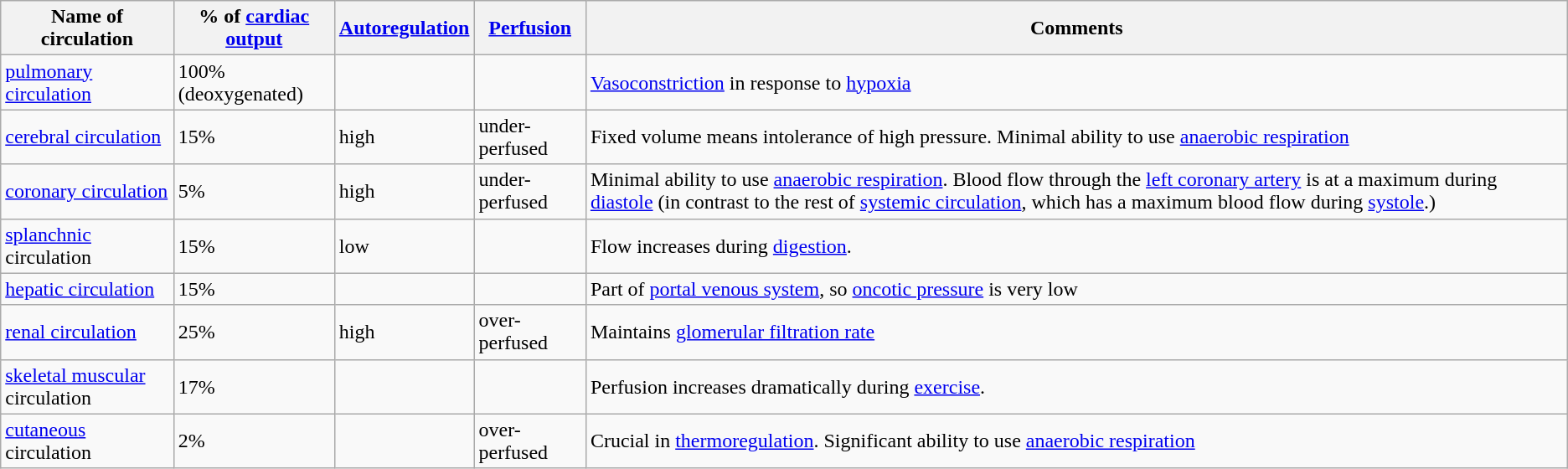<table class="wikitable">
<tr>
<th>Name of circulation</th>
<th>% of <a href='#'>cardiac output</a></th>
<th><a href='#'>Autoregulation</a></th>
<th><a href='#'>Perfusion</a></th>
<th>Comments</th>
</tr>
<tr>
<td><a href='#'>pulmonary circulation</a></td>
<td>100% (deoxygenated)</td>
<td></td>
<td></td>
<td><a href='#'>Vasoconstriction</a> in response to <a href='#'>hypoxia</a></td>
</tr>
<tr>
<td><a href='#'>cerebral circulation</a></td>
<td>15%</td>
<td>high</td>
<td>under-perfused</td>
<td>Fixed volume means intolerance of high pressure. Minimal ability to use <a href='#'>anaerobic respiration</a></td>
</tr>
<tr>
<td><a href='#'>coronary circulation</a></td>
<td>5%</td>
<td>high</td>
<td>under-perfused</td>
<td>Minimal ability to use <a href='#'>anaerobic respiration</a>. Blood flow through the <a href='#'>left coronary artery</a> is at a maximum during <a href='#'>diastole</a> (in contrast to the rest of <a href='#'>systemic circulation</a>, which has a maximum blood flow during <a href='#'>systole</a>.)</td>
</tr>
<tr>
<td><a href='#'>splanchnic</a> circulation</td>
<td>15%</td>
<td>low</td>
<td></td>
<td>Flow increases during <a href='#'>digestion</a>.</td>
</tr>
<tr>
<td><a href='#'>hepatic circulation</a></td>
<td>15%</td>
<td></td>
<td></td>
<td>Part of <a href='#'>portal venous system</a>, so <a href='#'>oncotic pressure</a> is very low</td>
</tr>
<tr>
<td><a href='#'>renal circulation</a></td>
<td>25%</td>
<td>high</td>
<td>over-perfused</td>
<td>Maintains <a href='#'>glomerular filtration rate</a></td>
</tr>
<tr>
<td><a href='#'>skeletal muscular</a> circulation</td>
<td>17%</td>
<td></td>
<td></td>
<td>Perfusion increases dramatically during <a href='#'>exercise</a>.</td>
</tr>
<tr>
<td><a href='#'>cutaneous</a> circulation</td>
<td>2%</td>
<td></td>
<td>over-perfused</td>
<td>Crucial in <a href='#'>thermoregulation</a>. Significant ability to use <a href='#'>anaerobic respiration</a></td>
</tr>
</table>
